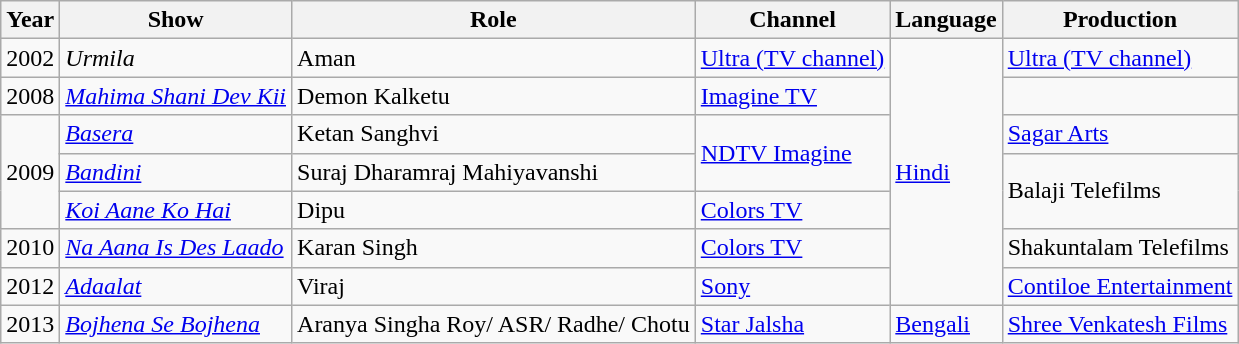<table class="wikitable">
<tr>
<th>Year</th>
<th>Show</th>
<th>Role</th>
<th>Channel</th>
<th>Language</th>
<th>Production</th>
</tr>
<tr>
<td>2002</td>
<td><em>Urmila</em></td>
<td>Aman</td>
<td><a href='#'>Ultra (TV channel)</a></td>
<td rowspan="7"><a href='#'>Hindi</a></td>
<td><a href='#'>Ultra (TV channel)</a></td>
</tr>
<tr>
<td>2008</td>
<td><em><a href='#'>Mahima Shani Dev Kii</a> </em></td>
<td>Demon Kalketu</td>
<td><a href='#'>Imagine TV</a></td>
<td></td>
</tr>
<tr>
<td rowspan="3">2009</td>
<td><em><a href='#'>Basera</a></em></td>
<td>Ketan Sanghvi</td>
<td rowspan="2"><a href='#'>NDTV Imagine</a></td>
<td><a href='#'>Sagar Arts</a></td>
</tr>
<tr>
<td><em><a href='#'>Bandini</a></em></td>
<td>Suraj Dharamraj Mahiyavanshi</td>
<td rowspan = 2>Balaji Telefilms</td>
</tr>
<tr>
<td><em><a href='#'>Koi Aane Ko Hai</a></em></td>
<td>Dipu</td>
<td><a href='#'>Colors TV</a></td>
</tr>
<tr>
<td>2010</td>
<td><em><a href='#'>Na Aana Is Des Laado</a></em></td>
<td>Karan Singh</td>
<td><a href='#'>Colors TV</a></td>
<td>Shakuntalam Telefilms</td>
</tr>
<tr>
<td>2012</td>
<td><em><a href='#'>Adaalat</a></em></td>
<td>Viraj</td>
<td><a href='#'>Sony</a></td>
<td><a href='#'>Contiloe Entertainment</a></td>
</tr>
<tr>
<td>2013</td>
<td><em><a href='#'>Bojhena Se Bojhena</a></em></td>
<td>Aranya Singha Roy/ ASR/ Radhe/ Chotu</td>
<td><a href='#'>Star Jalsha</a></td>
<td><a href='#'>Bengali</a></td>
<td><a href='#'>Shree Venkatesh Films</a></td>
</tr>
</table>
